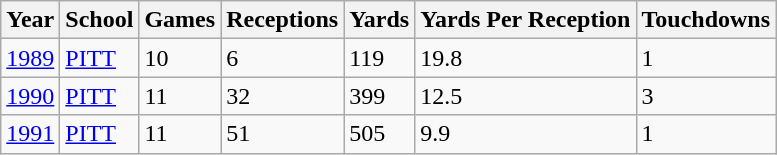<table class="wikitable">
<tr>
<th>Year</th>
<th>School</th>
<th>Games</th>
<th>Receptions</th>
<th>Yards</th>
<th>Yards Per Reception</th>
<th>Touchdowns</th>
</tr>
<tr>
<td><a href='#'>1989</a></td>
<td><a href='#'>PITT</a></td>
<td>10</td>
<td>6</td>
<td>119</td>
<td>19.8</td>
<td>1</td>
</tr>
<tr>
<td><a href='#'>1990</a></td>
<td><a href='#'>PITT</a></td>
<td>11</td>
<td>32</td>
<td>399</td>
<td>12.5</td>
<td>3</td>
</tr>
<tr>
<td><a href='#'>1991</a></td>
<td><a href='#'>PITT</a></td>
<td>11</td>
<td>51</td>
<td>505</td>
<td>9.9</td>
<td>1</td>
</tr>
</table>
